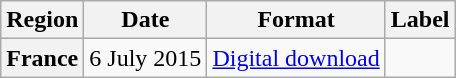<table class="wikitable plainrowheaders">
<tr>
<th>Region</th>
<th>Date</th>
<th>Format</th>
<th>Label</th>
</tr>
<tr>
<th scope="row">France</th>
<td>6 July 2015</td>
<td><a href='#'>Digital download</a></td>
<td></td>
</tr>
</table>
